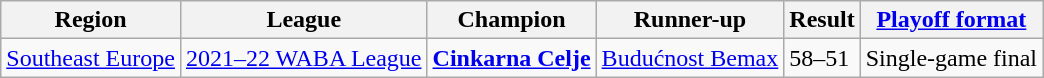<table class="wikitable">
<tr>
<th>Region</th>
<th>League</th>
<th>Champion</th>
<th>Runner-up</th>
<th>Result</th>
<th><a href='#'>Playoff format</a></th>
</tr>
<tr>
<td><a href='#'>Southeast Europe</a></td>
<td><a href='#'>2021–22 WABA League</a></td>
<td> <strong><a href='#'>Cinkarna Celje</a></strong></td>
<td> <a href='#'>Budućnost Bemax</a></td>
<td>58–51</td>
<td>Single-game final</td>
</tr>
</table>
